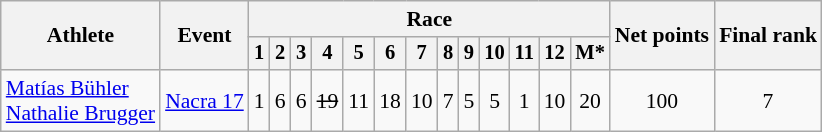<table class="wikitable" style="font-size:90%">
<tr>
<th rowspan="2">Athlete</th>
<th rowspan="2">Event</th>
<th colspan=13>Race</th>
<th rowspan=2>Net points</th>
<th rowspan=2>Final rank</th>
</tr>
<tr style="font-size:95%">
<th>1</th>
<th>2</th>
<th>3</th>
<th>4</th>
<th>5</th>
<th>6</th>
<th>7</th>
<th>8</th>
<th>9</th>
<th>10</th>
<th>11</th>
<th>12</th>
<th>M*</th>
</tr>
<tr align=center>
<td align=left><a href='#'>Matías Bühler</a><br><a href='#'>Nathalie Brugger</a></td>
<td align=left><a href='#'>Nacra 17</a></td>
<td>1</td>
<td>6</td>
<td>6</td>
<td><s>19</s></td>
<td>11</td>
<td>18</td>
<td>10</td>
<td>7</td>
<td>5</td>
<td>5</td>
<td>1</td>
<td>10</td>
<td>20</td>
<td>100</td>
<td>7</td>
</tr>
</table>
